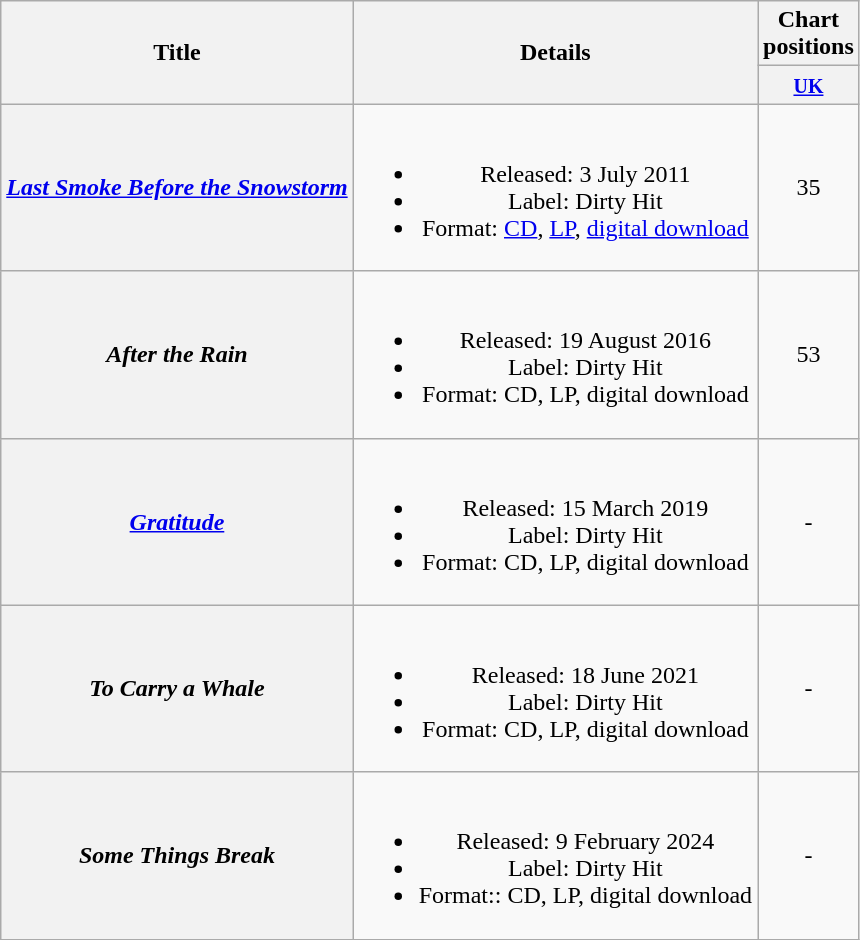<table class="wikitable plainrowheaders" style="text-align:center;">
<tr>
<th scope="col" rowspan="2">Title</th>
<th scope="col" rowspan="2">Details</th>
<th scope="col">Chart positions</th>
</tr>
<tr>
<th scope="col" style="width:20px;"><small><a href='#'>UK</a></small></th>
</tr>
<tr>
<th scope="row"><em><a href='#'>Last Smoke Before the Snowstorm</a></em></th>
<td><br><ul><li>Released: 3 July 2011</li><li>Label: Dirty Hit</li><li>Format: <a href='#'>CD</a>, <a href='#'>LP</a>, <a href='#'>digital download</a></li></ul></td>
<td style="text-align:center;">35</td>
</tr>
<tr>
<th scope="row"><em>After the Rain</em></th>
<td><br><ul><li>Released: 19 August 2016</li><li>Label: Dirty Hit</li><li>Format: CD, LP, digital download</li></ul></td>
<td style="text-align:center;">53</td>
</tr>
<tr>
<th scope="row"><em><a href='#'>Gratitude</a></em></th>
<td><br><ul><li>Released: 15 March 2019</li><li>Label: Dirty Hit</li><li>Format: CD, LP, digital download</li></ul></td>
<td style="text-align:center;">-</td>
</tr>
<tr>
<th scope="row"><em>To Carry a Whale</em></th>
<td><br><ul><li>Released: 18 June 2021</li><li>Label: Dirty Hit</li><li>Format: CD, LP, digital download</li></ul></td>
<td style="text-align:center;">-</td>
</tr>
<tr>
<th scope="row"><em>Some Things Break</em></th>
<td><br><ul><li>Released: 9 February 2024</li><li>Label: Dirty Hit</li><li>Format:: CD, LP, digital download</li></ul></td>
<td>-</td>
</tr>
</table>
